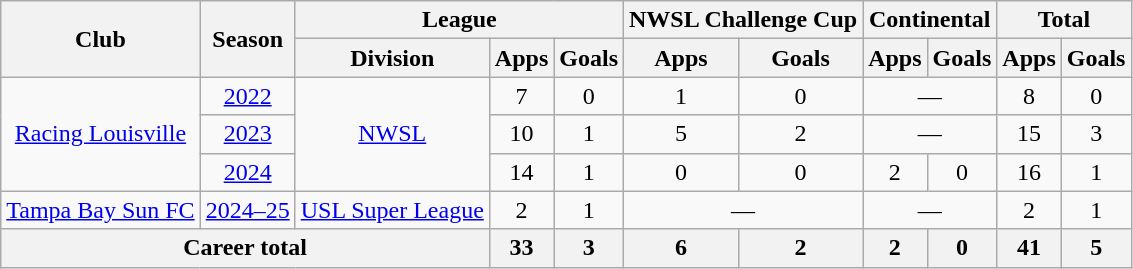<table class="wikitable" style="text-align:center">
<tr>
<th rowspan="2">Club</th>
<th rowspan="2">Season</th>
<th colspan="3">League</th>
<th colspan="2">NWSL Challenge Cup</th>
<th colspan="2">Continental</th>
<th colspan="2">Total</th>
</tr>
<tr>
<th>Division</th>
<th>Apps</th>
<th>Goals</th>
<th>Apps</th>
<th>Goals</th>
<th>Apps</th>
<th>Goals</th>
<th>Apps</th>
<th>Goals</th>
</tr>
<tr>
<td rowspan="3"><a href='#'>Racing Louisville</a></td>
<td><a href='#'>2022</a></td>
<td rowspan="3"><a href='#'>NWSL</a></td>
<td>7</td>
<td>0</td>
<td>1</td>
<td>0</td>
<td colspan="2">—</td>
<td>8</td>
<td>0</td>
</tr>
<tr>
<td><a href='#'>2023</a></td>
<td>10</td>
<td>1</td>
<td>5</td>
<td>2</td>
<td colspan="2">—</td>
<td>15</td>
<td>3</td>
</tr>
<tr>
<td><a href='#'>2024</a></td>
<td>14</td>
<td>1</td>
<td>0</td>
<td>0</td>
<td>2</td>
<td>0</td>
<td>16</td>
<td>1</td>
</tr>
<tr>
<td><a href='#'>Tampa Bay Sun FC</a></td>
<td><a href='#'>2024–25</a></td>
<td><a href='#'>USL Super League</a></td>
<td>2</td>
<td>1</td>
<td colspan="2">—</td>
<td colspan="2">—</td>
<td>2</td>
<td>1</td>
</tr>
<tr>
<th colspan="3">Career total</th>
<th>33</th>
<th>3</th>
<th>6</th>
<th>2</th>
<th>2</th>
<th>0</th>
<th>41</th>
<th>5</th>
</tr>
</table>
